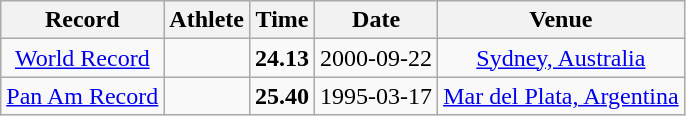<table class="wikitable" style="text-align:center;">
<tr>
<th>Record</th>
<th>Athlete</th>
<th>Time</th>
<th>Date</th>
<th>Venue</th>
</tr>
<tr>
<td><a href='#'>World Record</a></td>
<td></td>
<td><strong>24.13</strong></td>
<td>2000-09-22</td>
<td> <a href='#'>Sydney, Australia</a></td>
</tr>
<tr>
<td><a href='#'>Pan Am Record</a></td>
<td></td>
<td><strong>25.40</strong></td>
<td>1995-03-17</td>
<td> <a href='#'>Mar del Plata, Argentina</a></td>
</tr>
</table>
